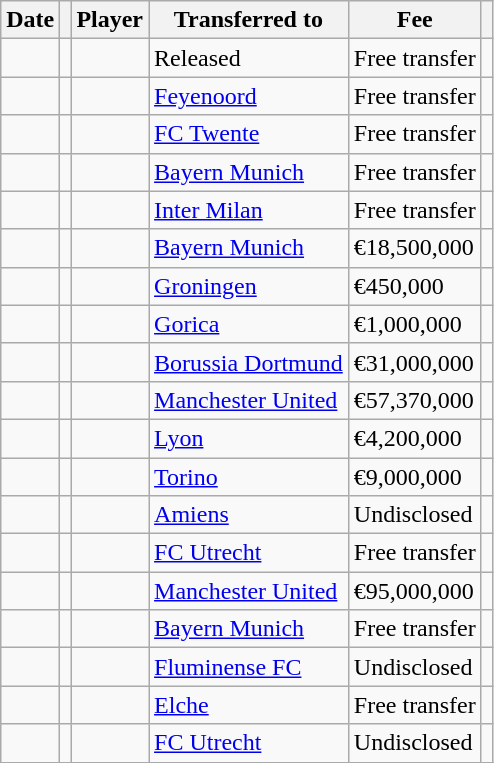<table class="wikitable">
<tr>
<th>Date</th>
<th></th>
<th>Player</th>
<th>Transferred to</th>
<th>Fee</th>
<th></th>
</tr>
<tr>
<td align=center></td>
<td align=center></td>
<td></td>
<td>Released</td>
<td>Free transfer</td>
<td></td>
</tr>
<tr>
<td align=center></td>
<td align=center></td>
<td></td>
<td> <a href='#'>Feyenoord</a></td>
<td>Free transfer</td>
<td></td>
</tr>
<tr>
<td align=center></td>
<td align=center></td>
<td></td>
<td> <a href='#'>FC Twente</a></td>
<td>Free transfer</td>
<td></td>
</tr>
<tr>
<td align=center></td>
<td align=center></td>
<td></td>
<td> <a href='#'>Bayern Munich</a></td>
<td>Free transfer</td>
<td></td>
</tr>
<tr>
<td align=center></td>
<td align=center></td>
<td></td>
<td> <a href='#'>Inter Milan</a></td>
<td>Free transfer</td>
<td></td>
</tr>
<tr>
<td align=center></td>
<td align=center></td>
<td></td>
<td> <a href='#'>Bayern Munich</a></td>
<td>€18,500,000</td>
<td></td>
</tr>
<tr>
<td align=center></td>
<td align=center></td>
<td></td>
<td> <a href='#'>Groningen</a></td>
<td>€450,000</td>
<td></td>
</tr>
<tr>
<td align=center></td>
<td align=center></td>
<td></td>
<td> <a href='#'>Gorica</a></td>
<td>€1,000,000</td>
<td></td>
</tr>
<tr>
<td align=center></td>
<td align=center></td>
<td></td>
<td> <a href='#'>Borussia Dortmund</a></td>
<td>€31,000,000</td>
<td></td>
</tr>
<tr>
<td align=center></td>
<td align=center></td>
<td></td>
<td> <a href='#'>Manchester United</a></td>
<td>€57,370,000</td>
<td></td>
</tr>
<tr>
<td align=center></td>
<td align=center></td>
<td></td>
<td> <a href='#'>Lyon</a></td>
<td>€4,200,000</td>
<td></td>
</tr>
<tr>
<td align=center></td>
<td align=center></td>
<td></td>
<td> <a href='#'>Torino</a></td>
<td>€9,000,000</td>
<td></td>
</tr>
<tr>
<td align=center></td>
<td align=center></td>
<td></td>
<td> <a href='#'>Amiens</a></td>
<td>Undisclosed</td>
<td></td>
</tr>
<tr>
<td align=center></td>
<td align=center></td>
<td></td>
<td> <a href='#'>FC Utrecht</a></td>
<td>Free transfer</td>
<td></td>
</tr>
<tr>
<td align=center></td>
<td align=center></td>
<td></td>
<td> <a href='#'>Manchester United</a></td>
<td>€95,000,000</td>
<td></td>
</tr>
<tr>
<td align=center></td>
<td align=center></td>
<td></td>
<td> <a href='#'>Bayern Munich</a></td>
<td>Free transfer</td>
<td></td>
</tr>
<tr>
<td align=center></td>
<td align=center></td>
<td></td>
<td> <a href='#'>Fluminense FC</a></td>
<td>Undisclosed</td>
<td></td>
</tr>
<tr>
<td align=center></td>
<td align=center></td>
<td></td>
<td> <a href='#'>Elche</a></td>
<td>Free transfer</td>
<td></td>
</tr>
<tr>
<td align=center></td>
<td align=center></td>
<td></td>
<td> <a href='#'>FC Utrecht</a></td>
<td>Undisclosed</td>
<td></td>
</tr>
<tr>
</tr>
</table>
